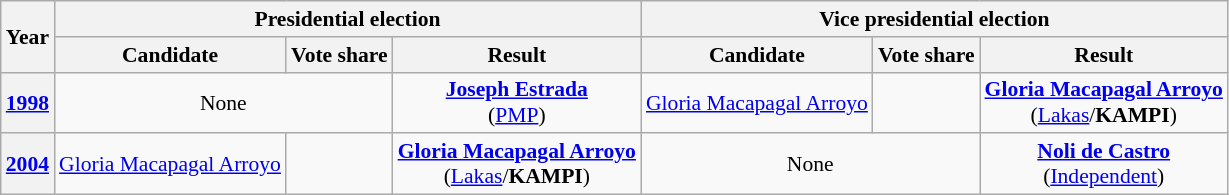<table class="wikitable" style="text-align:center; font-size:90%">
<tr>
<th rowspan=2>Year</th>
<th colspan=3>Presidential election</th>
<th colspan=3>Vice presidential election</th>
</tr>
<tr>
<th>Candidate</th>
<th>Vote share</th>
<th>Result</th>
<th>Candidate</th>
<th>Vote share</th>
<th>Result</th>
</tr>
<tr>
<th><a href='#'>1998</a></th>
<td colspan=2>None</td>
<td><strong><a href='#'>Joseph Estrada</a></strong><br>(<a href='#'>PMP</a>)</td>
<td><a href='#'>Gloria Macapagal Arroyo</a></td>
<td></td>
<td><strong><a href='#'>Gloria Macapagal Arroyo</a></strong><br>(<a href='#'>Lakas</a>/<strong>KAMPI</strong>)</td>
</tr>
<tr>
<th><a href='#'>2004</a></th>
<td><a href='#'>Gloria Macapagal Arroyo</a></td>
<td></td>
<td><strong><a href='#'>Gloria Macapagal Arroyo</a></strong><br>(<a href='#'>Lakas</a>/<strong>KAMPI</strong>)</td>
<td colspan=2>None</td>
<td><strong><a href='#'>Noli de Castro</a></strong><br>(<a href='#'>Independent</a>)</td>
</tr>
</table>
